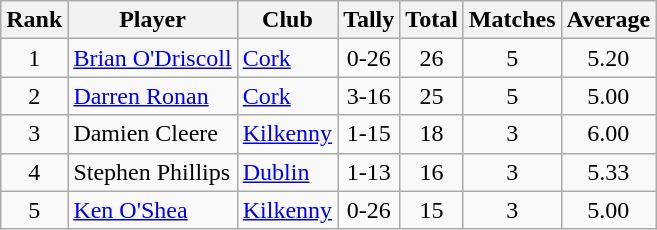<table class="wikitable">
<tr>
<th>Rank</th>
<th>Player</th>
<th>Club</th>
<th>Tally</th>
<th>Total</th>
<th>Matches</th>
<th>Average</th>
</tr>
<tr>
<td rowspan=1 align=center>1</td>
<td><a href='#'>Brian O'Driscoll</a></td>
<td><a href='#'>Cork</a></td>
<td align=center>0-26</td>
<td align=center>26</td>
<td align=center>5</td>
<td align=center>5.20</td>
</tr>
<tr>
<td rowspan=1 align=center>2</td>
<td><a href='#'>Darren Ronan</a></td>
<td><a href='#'>Cork</a></td>
<td align=center>3-16</td>
<td align=center>25</td>
<td align=center>5</td>
<td align=center>5.00</td>
</tr>
<tr>
<td rowspan=1 align=center>3</td>
<td>Damien Cleere</td>
<td><a href='#'>Kilkenny</a></td>
<td align=center>1-15</td>
<td align=center>18</td>
<td align=center>3</td>
<td align=center>6.00</td>
</tr>
<tr>
<td rowspan=1 align=center>4</td>
<td>Stephen Phillips</td>
<td><a href='#'>Dublin</a></td>
<td align=center>1-13</td>
<td align=center>16</td>
<td align=center>3</td>
<td align=center>5.33</td>
</tr>
<tr>
<td rowspan=1 align=center>5</td>
<td><a href='#'>Ken O'Shea</a></td>
<td><a href='#'>Kilkenny</a></td>
<td align=center>0-26</td>
<td align=center>15</td>
<td align=center>3</td>
<td align=center>5.00</td>
</tr>
</table>
